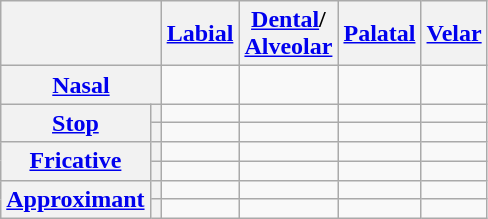<table class="wikitable" style="text-align:center;">
<tr>
<th colspan="2"></th>
<th><a href='#'>Labial</a></th>
<th><a href='#'>Dental</a>/<br><a href='#'>Alveolar</a></th>
<th><a href='#'>Palatal</a></th>
<th><a href='#'>Velar</a></th>
</tr>
<tr>
<th colspan="2"><a href='#'>Nasal</a></th>
<td></td>
<td></td>
<td></td>
<td></td>
</tr>
<tr>
<th rowspan="2"><a href='#'>Stop</a></th>
<th></th>
<td></td>
<td></td>
<td></td>
<td></td>
</tr>
<tr>
<th></th>
<td></td>
<td></td>
<td></td>
<td></td>
</tr>
<tr>
<th rowspan="2"><a href='#'>Fricative</a></th>
<th></th>
<td></td>
<td></td>
<td></td>
<td></td>
</tr>
<tr>
<th></th>
<td></td>
<td></td>
<td></td>
<td></td>
</tr>
<tr>
<th rowspan="2"><a href='#'>Approximant</a></th>
<th></th>
<td></td>
<td></td>
<td></td>
<td></td>
</tr>
<tr>
<th></th>
<td></td>
<td></td>
<td></td>
<td></td>
</tr>
</table>
